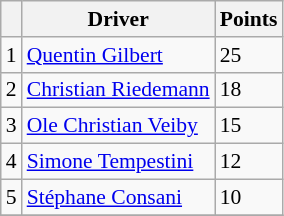<table class="wikitable" style="font-size: 90%;">
<tr>
<th></th>
<th>Driver</th>
<th>Points</th>
</tr>
<tr>
<td align="center">1</td>
<td> <a href='#'>Quentin Gilbert</a></td>
<td align="left">25</td>
</tr>
<tr>
<td align="center">2</td>
<td> <a href='#'>Christian Riedemann</a></td>
<td align="left">18</td>
</tr>
<tr>
<td align="center">3</td>
<td> <a href='#'>Ole Christian Veiby</a></td>
<td align="left">15</td>
</tr>
<tr>
<td align="center">4</td>
<td> <a href='#'>Simone Tempestini</a></td>
<td align="left">12</td>
</tr>
<tr>
<td align="center">5</td>
<td> <a href='#'>Stéphane Consani</a></td>
<td align="left">10</td>
</tr>
<tr>
</tr>
</table>
